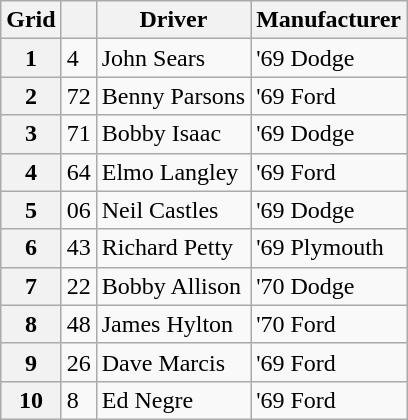<table class="wikitable">
<tr>
<th>Grid</th>
<th></th>
<th>Driver</th>
<th>Manufacturer</th>
</tr>
<tr>
<th>1</th>
<td>4</td>
<td>John Sears</td>
<td>'69 Dodge</td>
</tr>
<tr>
<th>2</th>
<td>72</td>
<td>Benny Parsons</td>
<td>'69 Ford</td>
</tr>
<tr>
<th>3</th>
<td>71</td>
<td>Bobby Isaac</td>
<td>'69 Dodge</td>
</tr>
<tr>
<th>4</th>
<td>64</td>
<td>Elmo Langley</td>
<td>'69 Ford</td>
</tr>
<tr>
<th>5</th>
<td>06</td>
<td>Neil Castles</td>
<td>'69 Dodge</td>
</tr>
<tr>
<th>6</th>
<td>43</td>
<td>Richard Petty</td>
<td>'69 Plymouth</td>
</tr>
<tr>
<th>7</th>
<td>22</td>
<td>Bobby Allison</td>
<td>'70 Dodge</td>
</tr>
<tr>
<th>8</th>
<td>48</td>
<td>James Hylton</td>
<td>'70 Ford</td>
</tr>
<tr>
<th>9</th>
<td>26</td>
<td>Dave Marcis</td>
<td>'69 Ford</td>
</tr>
<tr>
<th>10</th>
<td>8</td>
<td>Ed Negre</td>
<td>'69 Ford</td>
</tr>
</table>
